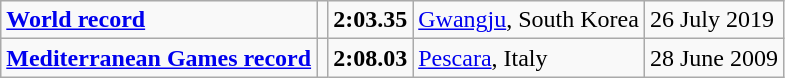<table class="wikitable">
<tr>
<td><strong><a href='#'>World record</a></strong></td>
<td></td>
<td><strong>2:03.35</strong></td>
<td><a href='#'>Gwangju</a>, South Korea</td>
<td>26 July 2019</td>
</tr>
<tr>
<td><strong><a href='#'>Mediterranean Games record</a></strong></td>
<td></td>
<td><strong>2:08.03</strong></td>
<td><a href='#'>Pescara</a>, Italy</td>
<td>28 June 2009</td>
</tr>
</table>
